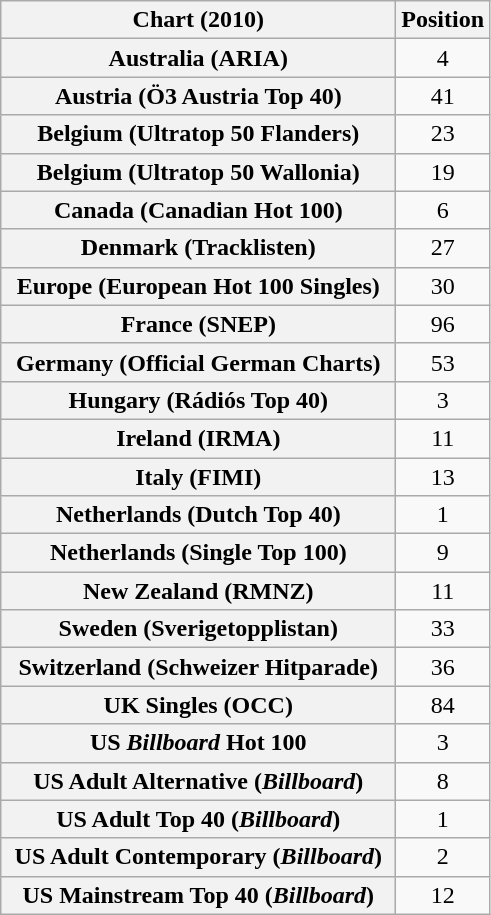<table class="wikitable sortable plainrowheaders" style="text-align:center">
<tr>
<th scope="col" style="width:16em">Chart (2010)</th>
<th scope="col">Position</th>
</tr>
<tr>
<th scope="row">Australia (ARIA)</th>
<td>4</td>
</tr>
<tr>
<th scope="row">Austria (Ö3 Austria Top 40)</th>
<td>41</td>
</tr>
<tr>
<th scope="row">Belgium (Ultratop 50 Flanders)</th>
<td>23</td>
</tr>
<tr>
<th scope="row">Belgium (Ultratop 50 Wallonia)</th>
<td>19</td>
</tr>
<tr>
<th scope="row">Canada (Canadian Hot 100)</th>
<td>6</td>
</tr>
<tr>
<th scope="row">Denmark (Tracklisten)</th>
<td>27</td>
</tr>
<tr>
<th scope="row">Europe (European Hot 100 Singles)</th>
<td>30</td>
</tr>
<tr>
<th scope="row">France (SNEP)</th>
<td>96</td>
</tr>
<tr>
<th scope="row">Germany (Official German Charts)</th>
<td>53</td>
</tr>
<tr>
<th scope="row">Hungary (Rádiós Top 40)</th>
<td>3</td>
</tr>
<tr>
<th scope="row">Ireland (IRMA)</th>
<td>11</td>
</tr>
<tr>
<th scope="row">Italy (FIMI)</th>
<td>13</td>
</tr>
<tr>
<th scope="row">Netherlands (Dutch Top 40)</th>
<td>1</td>
</tr>
<tr>
<th scope="row">Netherlands (Single Top 100)</th>
<td>9</td>
</tr>
<tr>
<th scope="row">New Zealand (RMNZ)</th>
<td>11</td>
</tr>
<tr>
<th scope="row">Sweden (Sverigetopplistan)</th>
<td>33</td>
</tr>
<tr>
<th scope="row">Switzerland (Schweizer Hitparade)</th>
<td>36</td>
</tr>
<tr>
<th scope="row">UK Singles (OCC)</th>
<td>84</td>
</tr>
<tr>
<th scope="row">US <em>Billboard</em> Hot 100</th>
<td>3</td>
</tr>
<tr>
<th scope="row">US Adult Alternative (<em>Billboard</em>)</th>
<td>8</td>
</tr>
<tr>
<th scope="row">US Adult Top 40 (<em>Billboard</em>)</th>
<td>1</td>
</tr>
<tr>
<th scope="row">US Adult Contemporary (<em>Billboard</em>)</th>
<td>2</td>
</tr>
<tr>
<th scope="row">US Mainstream Top 40 (<em>Billboard</em>)</th>
<td>12</td>
</tr>
</table>
